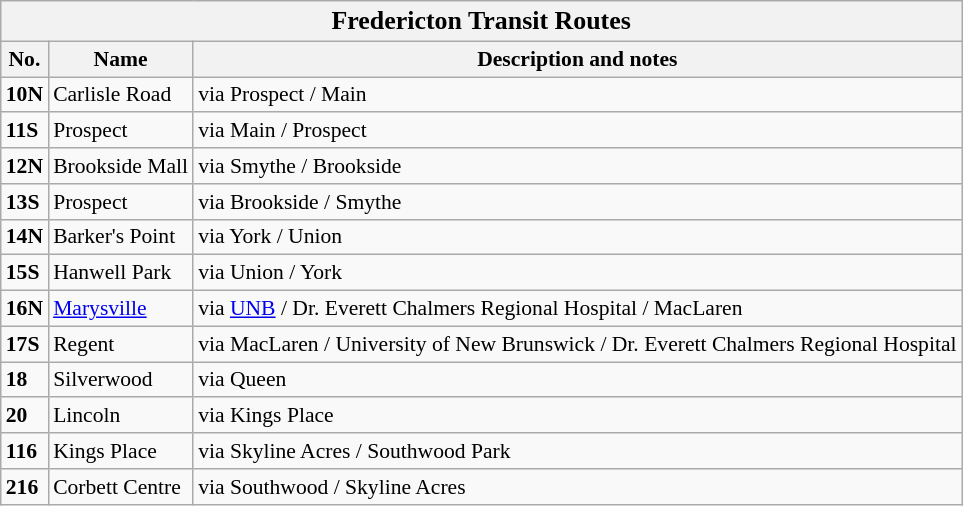<table class="wikitable" style="font-size:90%; border:1px;">
<tr>
<th colspan="4"><big>Fredericton Transit Routes</big></th>
</tr>
<tr>
<th>No.</th>
<th>Name</th>
<th>Description and notes</th>
</tr>
<tr>
<td><strong>10N</strong></td>
<td>Carlisle Road</td>
<td>via Prospect / Main</td>
</tr>
<tr>
<td><strong>11S</strong></td>
<td>Prospect</td>
<td>via Main / Prospect</td>
</tr>
<tr>
<td><strong>12N</strong></td>
<td>Brookside Mall</td>
<td>via Smythe / Brookside</td>
</tr>
<tr>
<td><strong>13S</strong></td>
<td>Prospect</td>
<td>via Brookside / Smythe</td>
</tr>
<tr>
<td><strong>14N</strong></td>
<td>Barker's Point</td>
<td>via York / Union</td>
</tr>
<tr>
<td><strong>15S</strong></td>
<td>Hanwell Park</td>
<td>via Union / York</td>
</tr>
<tr>
<td><strong>16N</strong></td>
<td><a href='#'>Marysville</a></td>
<td>via <a href='#'>UNB</a> / Dr. Everett Chalmers Regional Hospital / MacLaren</td>
</tr>
<tr>
<td><strong>17S</strong></td>
<td>Regent</td>
<td>via MacLaren / University of New Brunswick / Dr. Everett Chalmers Regional Hospital</td>
</tr>
<tr>
<td><strong>18</strong></td>
<td>Silverwood</td>
<td>via Queen</td>
</tr>
<tr>
<td><strong>20</strong></td>
<td>Lincoln</td>
<td>via Kings Place</td>
</tr>
<tr>
<td><strong>116</strong></td>
<td>Kings Place</td>
<td>via Skyline Acres / Southwood Park</td>
</tr>
<tr>
<td><strong>216</strong></td>
<td>Corbett Centre</td>
<td>via Southwood / Skyline Acres</td>
</tr>
<tr>
</tr>
</table>
